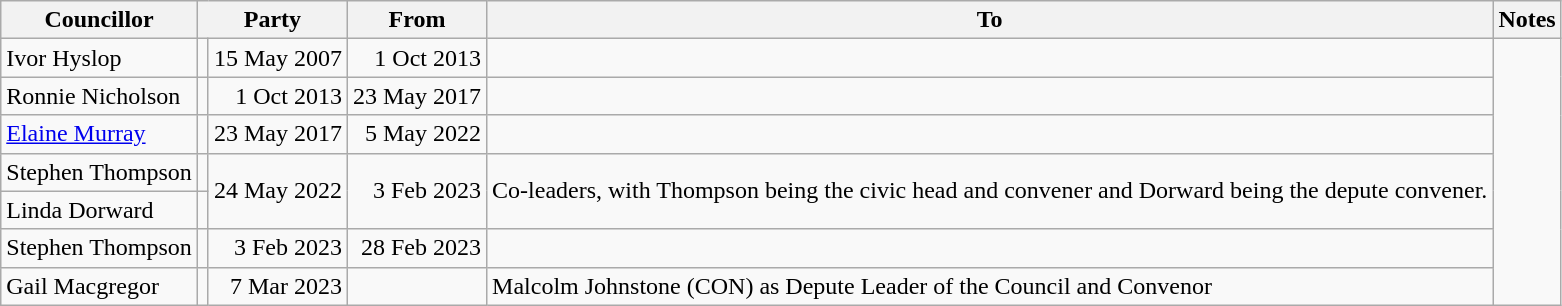<table class=wikitable>
<tr>
<th>Councillor</th>
<th colspan=2>Party</th>
<th>From</th>
<th>To</th>
<th>Notes</th>
</tr>
<tr>
<td>Ivor Hyslop</td>
<td></td>
<td align=right>15 May 2007</td>
<td align=right>1 Oct 2013</td>
<td></td>
</tr>
<tr>
<td>Ronnie Nicholson</td>
<td></td>
<td align=right>1 Oct 2013</td>
<td align=right>23 May 2017</td>
<td></td>
</tr>
<tr>
<td><a href='#'>Elaine Murray</a></td>
<td></td>
<td align=right>23 May 2017</td>
<td align=right>5 May 2022</td>
<td></td>
</tr>
<tr>
<td>Stephen Thompson</td>
<td></td>
<td rowspan=2 align=right>24 May 2022</td>
<td rowspan=2 align=right>3 Feb 2023</td>
<td rowspan=2>Co-leaders, with Thompson being the civic head and convener and Dorward being the depute convener.</td>
</tr>
<tr>
<td>Linda Dorward</td>
<td></td>
</tr>
<tr>
<td>Stephen Thompson</td>
<td></td>
<td align=right>3 Feb 2023</td>
<td align=right>28 Feb 2023</td>
<td></td>
</tr>
<tr>
<td>Gail Macgregor</td>
<td></td>
<td align=right>7 Mar 2023</td>
<td></td>
<td>Malcolm Johnstone (CON) as Depute Leader of the Council and Convenor</td>
</tr>
</table>
